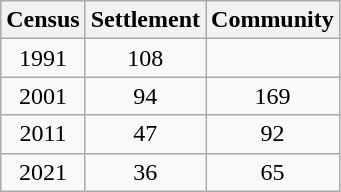<table class="wikitable" style="text-align:center">
<tr>
<th>Census</th>
<th>Settlement</th>
<th>Community</th>
</tr>
<tr>
<td>1991</td>
<td>108</td>
<td></td>
</tr>
<tr>
<td>2001</td>
<td>94</td>
<td>169</td>
</tr>
<tr>
<td>2011</td>
<td>47</td>
<td>92</td>
</tr>
<tr>
<td>2021</td>
<td>36</td>
<td>65</td>
</tr>
</table>
